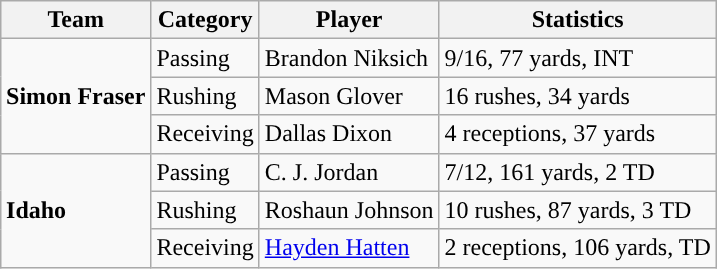<table class="wikitable" style="float: right;">
<tr>
<th>Team</th>
<th>Category</th>
<th>Player</th>
<th>Statistics</th>
</tr>
<tr>
<td rowspan=3><strong>Simon Fraser</strong></td>
<td>Passing</td>
<td>Brandon Niksich</td>
<td>9/16, 77 yards, INT</td>
</tr>
<tr>
<td>Rushing</td>
<td>Mason Glover</td>
<td>16 rushes, 34 yards</td>
</tr>
<tr>
<td>Receiving</td>
<td>Dallas Dixon</td>
<td>4 receptions, 37 yards</td>
</tr>
<tr>
<td rowspan=3><strong>Idaho</strong></td>
<td>Passing</td>
<td>C. J. Jordan</td>
<td>7/12, 161 yards, 2 TD</td>
</tr>
<tr>
<td>Rushing</td>
<td>Roshaun Johnson</td>
<td>10 rushes, 87 yards, 3 TD</td>
</tr>
<tr>
<td>Receiving</td>
<td><a href='#'>Hayden Hatten</a></td>
<td>2 receptions, 106 yards, TD</td>
</tr>
</table>
